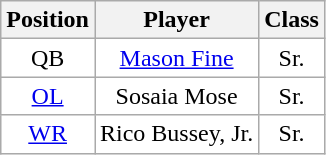<table class="wikitable sortable" border="1">
<tr>
<th>Position</th>
<th>Player</th>
<th>Class</th>
</tr>
<tr>
<td style="text-align:center; background:white">QB</td>
<td style="text-align:center; background:white"><a href='#'>Mason Fine</a></td>
<td style="text-align:center; background:white">Sr.</td>
</tr>
<tr>
<td style="text-align:center; background:white"><a href='#'>OL</a></td>
<td style="text-align:center; background:white">Sosaia Mose</td>
<td style="text-align:center; background:white">Sr.</td>
</tr>
<tr>
<td style="text-align:center; background:white"><a href='#'>WR</a></td>
<td style="text-align:center; background:white">Rico Bussey, Jr.</td>
<td style="text-align:center; background:white">Sr.</td>
</tr>
</table>
